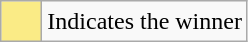<table class="wikitable">
<tr>
<td style="background:#FAEB86; height:20px; width:20px"></td>
<td>Indicates the winner</td>
</tr>
</table>
